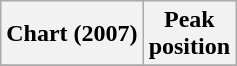<table class="wikitable plainrowheaders" style="text-align:center">
<tr>
<th scope="col">Chart (2007)</th>
<th scope="col">Peak<br>position</th>
</tr>
<tr>
</tr>
</table>
